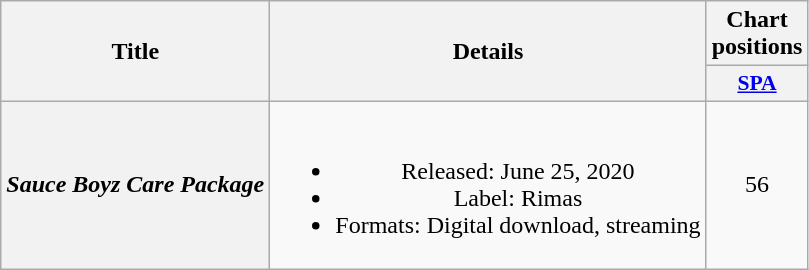<table class="wikitable plainrowheaders" style="text-align:center;">
<tr>
<th scope="col" rowspan="2">Title</th>
<th scope="col" rowspan="2">Details</th>
<th scope="col" colspan="1">Chart positions</th>
</tr>
<tr>
<th scope="col" style="font-size:90%; width:3em;"><a href='#'>SPA</a><br></th>
</tr>
<tr>
<th scope="row"><em>Sauce Boyz Care Package</em></th>
<td><br><ul><li>Released: June 25, 2020</li><li>Label: Rimas</li><li>Formats: Digital download, streaming</li></ul></td>
<td>56</td>
</tr>
</table>
